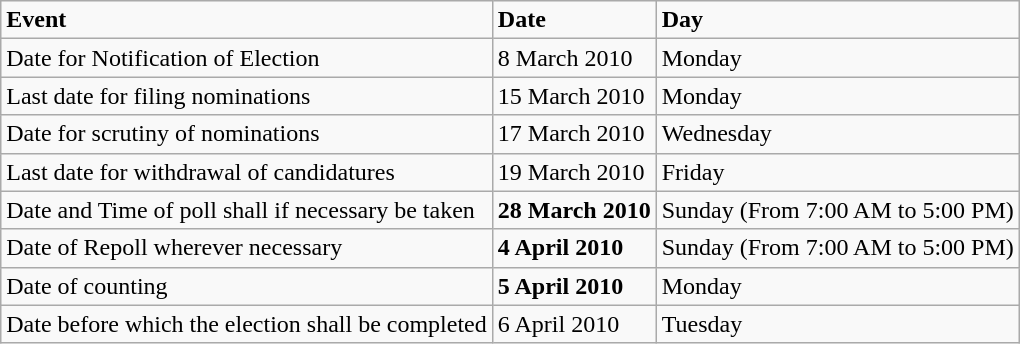<table class="wikitable">
<tr>
<td><strong>Event</strong></td>
<td><strong>Date</strong></td>
<td><strong>Day</strong></td>
</tr>
<tr>
<td>Date for Notification of Election</td>
<td>8 March 2010</td>
<td>Monday</td>
</tr>
<tr>
<td>Last date for filing nominations</td>
<td>15 March 2010</td>
<td>Monday</td>
</tr>
<tr>
<td>Date for scrutiny of nominations</td>
<td>17 March 2010</td>
<td>Wednesday</td>
</tr>
<tr>
<td>Last date for withdrawal of candidatures</td>
<td>19 March 2010</td>
<td>Friday</td>
</tr>
<tr>
<td>Date and Time of poll shall if necessary be taken</td>
<td><strong>28 March 2010</strong></td>
<td>Sunday (From 7:00 AM to 5:00 PM)</td>
</tr>
<tr>
<td>Date of Repoll wherever necessary</td>
<td><strong>4 April 2010</strong></td>
<td>Sunday (From 7:00 AM to 5:00 PM)</td>
</tr>
<tr>
<td>Date of counting</td>
<td><strong>5 April 2010</strong></td>
<td>Monday</td>
</tr>
<tr>
<td>Date before which the election shall be completed</td>
<td>6 April 2010</td>
<td>Tuesday</td>
</tr>
</table>
